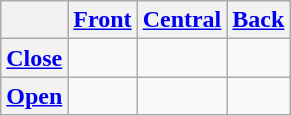<table class="wikitable">
<tr>
<th></th>
<th><a href='#'>Front</a></th>
<th><a href='#'>Central</a></th>
<th><a href='#'>Back</a></th>
</tr>
<tr style="text-align: center;">
<th><a href='#'>Close</a></th>
<td></td>
<td></td>
<td></td>
</tr>
<tr style="text-align: center;">
<th><a href='#'>Open</a></th>
<td></td>
<td></td>
<td></td>
</tr>
</table>
